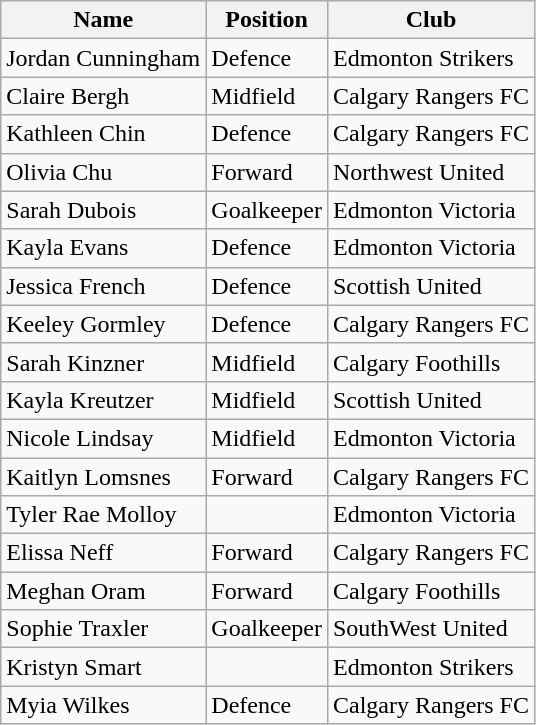<table class="wikitable">
<tr>
<th>Name</th>
<th>Position</th>
<th>Club</th>
</tr>
<tr>
<td>Jordan Cunningham</td>
<td>Defence</td>
<td>Edmonton Strikers</td>
</tr>
<tr>
<td>Claire Bergh</td>
<td>Midfield</td>
<td>Calgary Rangers FC</td>
</tr>
<tr>
<td>Kathleen Chin</td>
<td>Defence</td>
<td>Calgary Rangers FC</td>
</tr>
<tr>
<td>Olivia Chu</td>
<td>Forward</td>
<td>Northwest United</td>
</tr>
<tr>
<td>Sarah Dubois</td>
<td>Goalkeeper</td>
<td>Edmonton Victoria</td>
</tr>
<tr>
<td>Kayla Evans</td>
<td>Defence</td>
<td>Edmonton Victoria</td>
</tr>
<tr>
<td>Jessica French</td>
<td>Defence</td>
<td>Scottish United</td>
</tr>
<tr>
<td>Keeley Gormley</td>
<td>Defence</td>
<td>Calgary Rangers FC</td>
</tr>
<tr>
<td>Sarah Kinzner</td>
<td>Midfield</td>
<td>Calgary Foothills</td>
</tr>
<tr>
<td>Kayla Kreutzer</td>
<td>Midfield</td>
<td>Scottish United</td>
</tr>
<tr>
<td>Nicole Lindsay</td>
<td>Midfield</td>
<td>Edmonton Victoria</td>
</tr>
<tr>
<td>Kaitlyn Lomsnes</td>
<td>Forward</td>
<td>Calgary Rangers FC</td>
</tr>
<tr>
<td>Tyler Rae Molloy</td>
<td></td>
<td>Edmonton Victoria</td>
</tr>
<tr>
<td>Elissa Neff</td>
<td>Forward</td>
<td>Calgary Rangers FC</td>
</tr>
<tr>
<td>Meghan Oram</td>
<td>Forward</td>
<td>Calgary Foothills</td>
</tr>
<tr>
<td>Sophie Traxler</td>
<td>Goalkeeper</td>
<td>SouthWest United</td>
</tr>
<tr>
<td>Kristyn Smart</td>
<td></td>
<td>Edmonton Strikers</td>
</tr>
<tr>
<td>Myia Wilkes</td>
<td>Defence</td>
<td>Calgary Rangers FC</td>
</tr>
</table>
